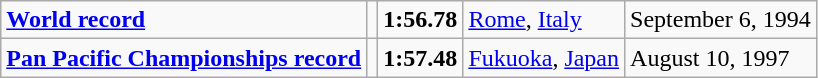<table class="wikitable">
<tr>
<td><strong><a href='#'>World record</a></strong></td>
<td></td>
<td><strong>1:56.78</strong></td>
<td><a href='#'>Rome</a>, <a href='#'>Italy</a></td>
<td>September 6, 1994</td>
</tr>
<tr>
<td><strong><a href='#'>Pan Pacific Championships record</a></strong></td>
<td></td>
<td><strong>1:57.48</strong></td>
<td><a href='#'>Fukuoka</a>, <a href='#'>Japan</a></td>
<td>August 10, 1997</td>
</tr>
</table>
